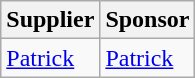<table class="wikitable">
<tr>
<th>Supplier</th>
<th>Sponsor</th>
</tr>
<tr>
<td> <a href='#'>Patrick</a></td>
<td> <a href='#'>Patrick</a></td>
</tr>
</table>
